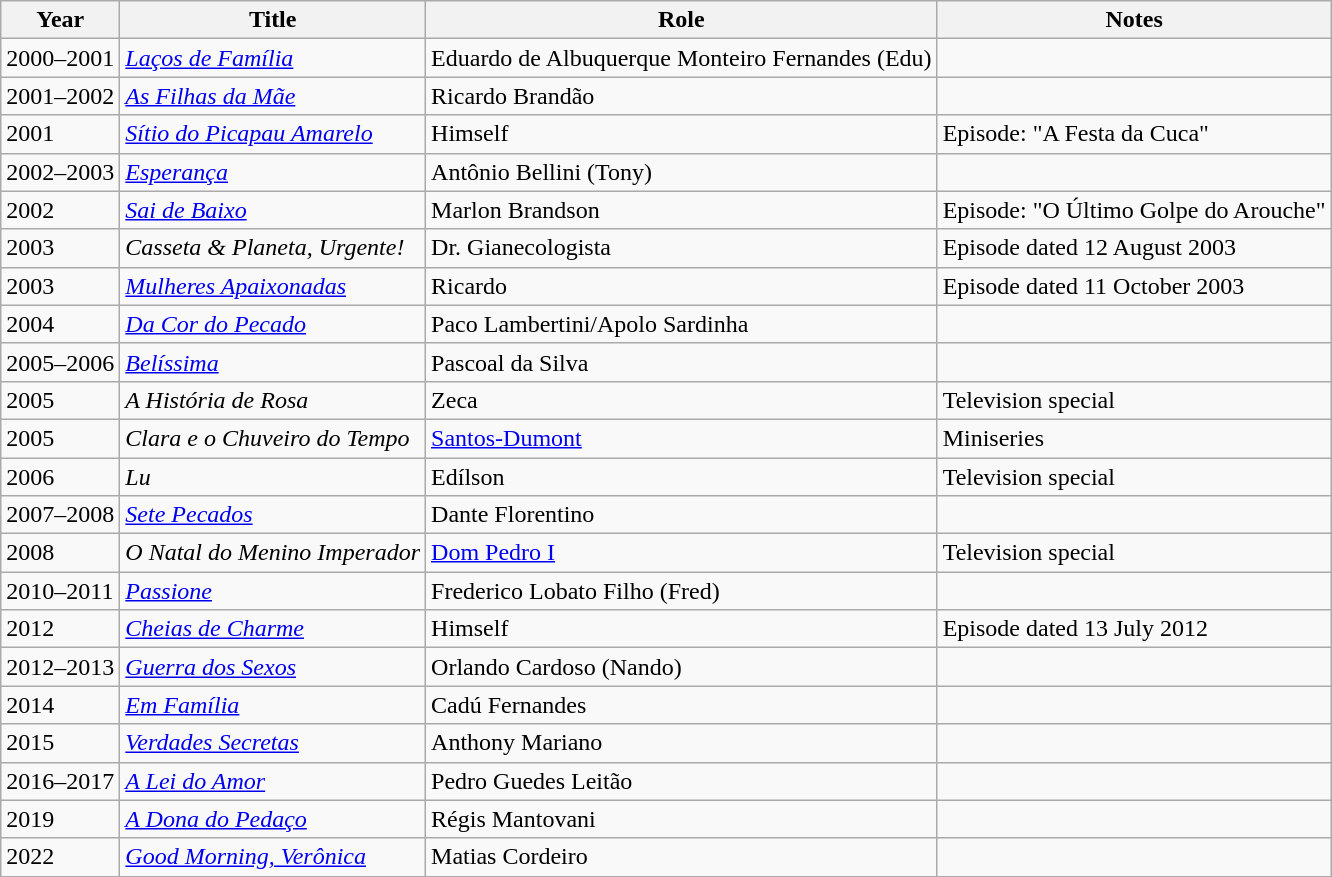<table class="wikitable sortable">
<tr>
<th>Year</th>
<th>Title</th>
<th>Role</th>
<th class="unsortable">Notes</th>
</tr>
<tr>
<td>2000–2001</td>
<td><em><a href='#'>Laços de Família</a></em></td>
<td>Eduardo de Albuquerque Monteiro Fernandes (Edu)</td>
<td></td>
</tr>
<tr>
<td>2001–2002</td>
<td><em><a href='#'>As Filhas da Mãe</a></em></td>
<td>Ricardo Brandão</td>
<td></td>
</tr>
<tr>
<td>2001</td>
<td><em><a href='#'>Sítio do Picapau Amarelo</a></em></td>
<td>Himself</td>
<td>Episode: "A Festa da Cuca"</td>
</tr>
<tr>
<td>2002–2003</td>
<td><em><a href='#'>Esperança</a></em></td>
<td>Antônio Bellini (Tony)</td>
<td></td>
</tr>
<tr>
<td>2002</td>
<td><em><a href='#'>Sai de Baixo</a></em></td>
<td>Marlon Brandson</td>
<td>Episode: "O Último Golpe do Arouche"</td>
</tr>
<tr>
<td>2003</td>
<td><em>Casseta & Planeta, Urgente!</em></td>
<td>Dr. Gianecologista</td>
<td>Episode dated 12 August 2003</td>
</tr>
<tr>
<td>2003</td>
<td><em><a href='#'>Mulheres Apaixonadas</a></em></td>
<td>Ricardo</td>
<td>Episode dated 11 October 2003</td>
</tr>
<tr>
<td>2004</td>
<td><em><a href='#'>Da Cor do Pecado</a></em></td>
<td>Paco Lambertini/Apolo Sardinha</td>
<td></td>
</tr>
<tr>
<td>2005–2006</td>
<td><em><a href='#'>Belíssima</a></em></td>
<td>Pascoal da Silva</td>
<td></td>
</tr>
<tr>
<td>2005</td>
<td><em>A História de Rosa</em></td>
<td>Zeca</td>
<td>Television special</td>
</tr>
<tr>
<td>2005</td>
<td><em>Clara e o Chuveiro do Tempo</em></td>
<td><a href='#'>Santos-Dumont</a></td>
<td>Miniseries</td>
</tr>
<tr>
<td>2006</td>
<td><em>Lu</em></td>
<td>Edílson</td>
<td>Television special</td>
</tr>
<tr>
<td>2007–2008</td>
<td><em><a href='#'>Sete Pecados</a></em></td>
<td>Dante Florentino</td>
<td></td>
</tr>
<tr>
<td>2008</td>
<td><em>O Natal do Menino Imperador</em></td>
<td><a href='#'>Dom Pedro I</a></td>
<td>Television special</td>
</tr>
<tr>
<td>2010–2011</td>
<td><em><a href='#'>Passione</a></em></td>
<td>Frederico Lobato Filho (Fred)</td>
<td></td>
</tr>
<tr>
<td>2012</td>
<td><em><a href='#'>Cheias de Charme</a></em></td>
<td>Himself</td>
<td>Episode dated 13 July 2012</td>
</tr>
<tr>
<td>2012–2013</td>
<td><em><a href='#'>Guerra dos Sexos</a></em></td>
<td>Orlando Cardoso (Nando)</td>
<td></td>
</tr>
<tr>
<td>2014</td>
<td><em><a href='#'>Em Família</a></em></td>
<td>Cadú Fernandes</td>
<td></td>
</tr>
<tr>
<td>2015</td>
<td><em><a href='#'>Verdades Secretas</a></em></td>
<td>Anthony Mariano</td>
<td></td>
</tr>
<tr>
<td>2016–2017</td>
<td><em><a href='#'>A Lei do Amor</a></em></td>
<td>Pedro Guedes Leitão</td>
<td></td>
</tr>
<tr>
<td>2019</td>
<td><em><a href='#'>A Dona do Pedaço</a></em></td>
<td>Régis Mantovani</td>
<td></td>
</tr>
<tr>
<td>2022</td>
<td><em><a href='#'>Good Morning, Verônica</a></em></td>
<td>Matias Cordeiro</td>
<td></td>
</tr>
</table>
